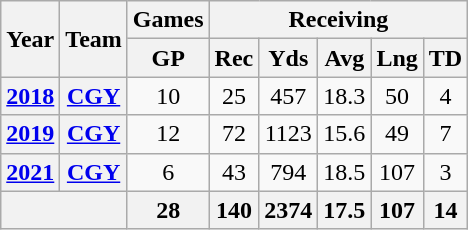<table class="wikitable" style="text-align:center;">
<tr>
<th rowspan="2">Year</th>
<th rowspan="2">Team</th>
<th colspan="1">Games</th>
<th colspan="5">Receiving</th>
</tr>
<tr>
<th>GP</th>
<th>Rec</th>
<th>Yds</th>
<th>Avg</th>
<th>Lng</th>
<th>TD</th>
</tr>
<tr>
<th><a href='#'>2018</a></th>
<th><a href='#'>CGY</a></th>
<td>10</td>
<td>25</td>
<td>457</td>
<td>18.3</td>
<td>50</td>
<td>4</td>
</tr>
<tr>
<th><a href='#'>2019</a></th>
<th><a href='#'>CGY</a></th>
<td>12</td>
<td>72</td>
<td>1123</td>
<td>15.6</td>
<td>49</td>
<td>7</td>
</tr>
<tr>
<th><a href='#'>2021</a></th>
<th><a href='#'>CGY</a></th>
<td>6</td>
<td>43</td>
<td>794</td>
<td>18.5</td>
<td>107</td>
<td>3</td>
</tr>
<tr>
<th colspan="2"></th>
<th>28</th>
<th>140</th>
<th>2374</th>
<th>17.5</th>
<th>107</th>
<th>14</th>
</tr>
</table>
